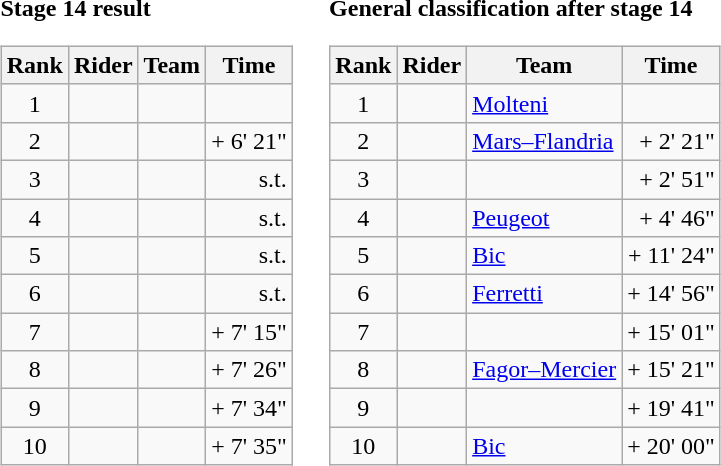<table>
<tr>
<td><strong>Stage 14 result</strong><br><table class="wikitable">
<tr>
<th scope="col">Rank</th>
<th scope="col">Rider</th>
<th scope="col">Team</th>
<th scope="col">Time</th>
</tr>
<tr>
<td style="text-align:center;">1</td>
<td></td>
<td></td>
<td style="text-align:right;"></td>
</tr>
<tr>
<td style="text-align:center;">2</td>
<td></td>
<td></td>
<td style="text-align:right;">+ 6' 21"</td>
</tr>
<tr>
<td style="text-align:center;">3</td>
<td></td>
<td></td>
<td style="text-align:right;">s.t.</td>
</tr>
<tr>
<td style="text-align:center;">4</td>
<td></td>
<td></td>
<td style="text-align:right;">s.t.</td>
</tr>
<tr>
<td style="text-align:center;">5</td>
<td></td>
<td></td>
<td style="text-align:right;">s.t.</td>
</tr>
<tr>
<td style="text-align:center;">6</td>
<td></td>
<td></td>
<td style="text-align:right;">s.t.</td>
</tr>
<tr>
<td style="text-align:center;">7</td>
<td></td>
<td></td>
<td style="text-align:right;">+ 7' 15"</td>
</tr>
<tr>
<td style="text-align:center;">8</td>
<td></td>
<td></td>
<td style="text-align:right;">+ 7' 26"</td>
</tr>
<tr>
<td style="text-align:center;">9</td>
<td></td>
<td></td>
<td style="text-align:right;">+ 7' 34"</td>
</tr>
<tr>
<td style="text-align:center;">10</td>
<td></td>
<td></td>
<td style="text-align:right;">+ 7' 35"</td>
</tr>
</table>
</td>
<td></td>
<td><strong>General classification after stage 14</strong><br><table class="wikitable">
<tr>
<th scope="col">Rank</th>
<th scope="col">Rider</th>
<th scope="col">Team</th>
<th scope="col">Time</th>
</tr>
<tr>
<td style="text-align:center;">1</td>
<td></td>
<td><a href='#'>Molteni</a></td>
<td style="text-align:right;"></td>
</tr>
<tr>
<td style="text-align:center;">2</td>
<td></td>
<td><a href='#'>Mars–Flandria</a></td>
<td style="text-align:right;">+ 2' 21"</td>
</tr>
<tr>
<td style="text-align:center;">3</td>
<td></td>
<td></td>
<td style="text-align:right;">+ 2' 51"</td>
</tr>
<tr>
<td style="text-align:center;">4</td>
<td></td>
<td><a href='#'>Peugeot</a></td>
<td style="text-align:right;">+ 4' 46"</td>
</tr>
<tr>
<td style="text-align:center;">5</td>
<td></td>
<td><a href='#'>Bic</a></td>
<td style="text-align:right;">+ 11' 24"</td>
</tr>
<tr>
<td style="text-align:center;">6</td>
<td></td>
<td><a href='#'>Ferretti</a></td>
<td style="text-align:right;">+ 14' 56"</td>
</tr>
<tr>
<td style="text-align:center;">7</td>
<td></td>
<td></td>
<td style="text-align:right;">+ 15' 01"</td>
</tr>
<tr>
<td style="text-align:center;">8</td>
<td></td>
<td><a href='#'>Fagor–Mercier</a></td>
<td style="text-align:right;">+ 15' 21"</td>
</tr>
<tr>
<td style="text-align:center;">9</td>
<td></td>
<td></td>
<td style="text-align:right;">+ 19' 41"</td>
</tr>
<tr>
<td style="text-align:center;">10</td>
<td></td>
<td><a href='#'>Bic</a></td>
<td style="text-align:right;">+ 20' 00"</td>
</tr>
</table>
</td>
</tr>
</table>
